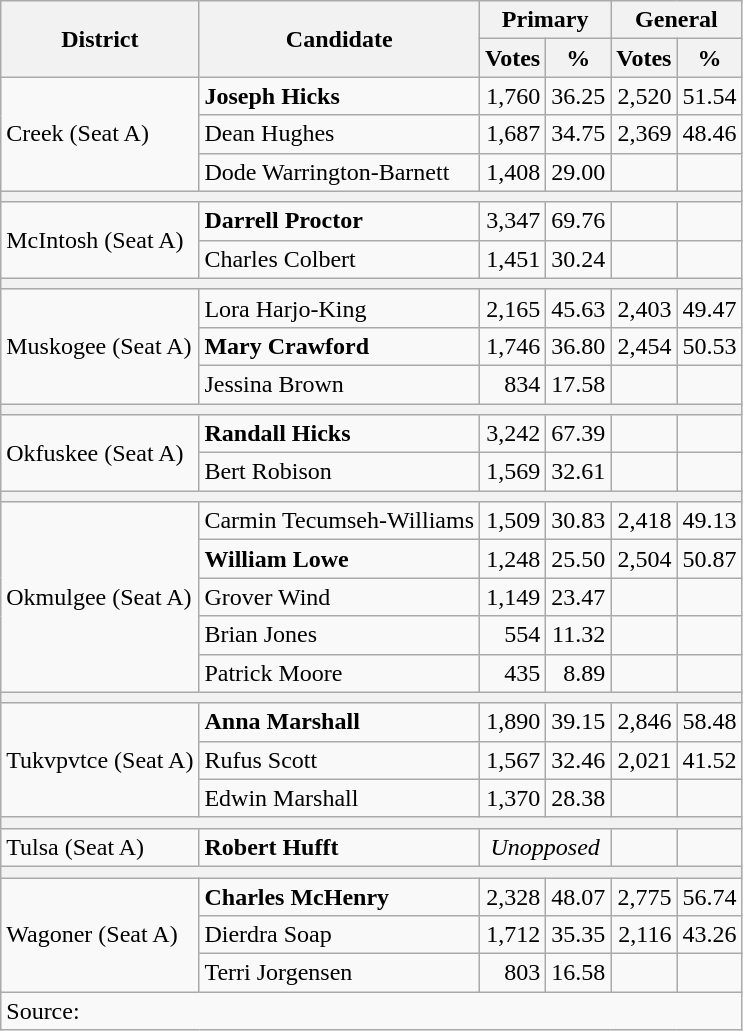<table class=wikitable style=text-align:right>
<tr>
<th rowspan=2>District</th>
<th rowspan=2>Candidate</th>
<th colspan=2>Primary</th>
<th colspan=2>General</th>
</tr>
<tr>
<th>Votes</th>
<th>%</th>
<th>Votes</th>
<th>%</th>
</tr>
<tr>
<td rowspan=3 align=left>Creek (Seat A)</td>
<td align=left><strong>Joseph Hicks</strong></td>
<td>1,760</td>
<td>36.25</td>
<td>2,520</td>
<td>51.54</td>
</tr>
<tr>
<td align=left>Dean Hughes</td>
<td>1,687</td>
<td>34.75</td>
<td>2,369</td>
<td>48.46</td>
</tr>
<tr>
<td align=left>Dode Warrington-Barnett</td>
<td>1,408</td>
<td>29.00</td>
<td></td>
<td></td>
</tr>
<tr>
<th colspan=6></th>
</tr>
<tr>
<td rowspan=2 align=left>McIntosh (Seat A)</td>
<td align=left><strong>Darrell Proctor</strong></td>
<td>3,347</td>
<td>69.76</td>
<td></td>
<td></td>
</tr>
<tr>
<td align=left>Charles Colbert</td>
<td>1,451</td>
<td>30.24</td>
<td></td>
<td></td>
</tr>
<tr>
<th colspan=6></th>
</tr>
<tr>
<td rowspan=3 align=left>Muskogee (Seat A)</td>
<td align=left>Lora Harjo-King</td>
<td>2,165</td>
<td>45.63</td>
<td>2,403</td>
<td>49.47</td>
</tr>
<tr>
<td align=left><strong>Mary Crawford</strong></td>
<td>1,746</td>
<td>36.80</td>
<td>2,454</td>
<td>50.53</td>
</tr>
<tr>
<td align=left>Jessina Brown</td>
<td>834</td>
<td>17.58</td>
<td></td>
<td></td>
</tr>
<tr>
<th colspan=6></th>
</tr>
<tr>
<td rowspan=2 align=left>Okfuskee (Seat A)</td>
<td align=left><strong>Randall Hicks</strong></td>
<td>3,242</td>
<td>67.39</td>
<td></td>
<td></td>
</tr>
<tr>
<td align=left>Bert Robison</td>
<td>1,569</td>
<td>32.61</td>
<td></td>
<td></td>
</tr>
<tr>
<th colspan=6></th>
</tr>
<tr>
<td rowspan=5 align=left>Okmulgee (Seat A)</td>
<td align=left>Carmin Tecumseh-Williams</td>
<td>1,509</td>
<td>30.83</td>
<td>2,418</td>
<td>49.13</td>
</tr>
<tr>
<td align=left><strong>William Lowe</strong></td>
<td>1,248</td>
<td>25.50</td>
<td>2,504</td>
<td>50.87</td>
</tr>
<tr>
<td align=left>Grover Wind</td>
<td>1,149</td>
<td>23.47</td>
<td></td>
<td></td>
</tr>
<tr>
<td align=left>Brian Jones</td>
<td>554</td>
<td>11.32</td>
<td></td>
<td></td>
</tr>
<tr>
<td align=left>Patrick Moore</td>
<td>435</td>
<td>8.89</td>
<td></td>
<td></td>
</tr>
<tr>
<th colspan=6></th>
</tr>
<tr>
<td rowspan=3 align=left>Tukvpvtce (Seat A)</td>
<td align=left><strong>Anna Marshall</strong></td>
<td>1,890</td>
<td>39.15</td>
<td>2,846</td>
<td>58.48</td>
</tr>
<tr>
<td align=left>Rufus Scott</td>
<td>1,567</td>
<td>32.46</td>
<td>2,021</td>
<td>41.52</td>
</tr>
<tr>
<td align=left>Edwin Marshall</td>
<td>1,370</td>
<td>28.38</td>
<td></td>
<td></td>
</tr>
<tr>
<th colspan=6></th>
</tr>
<tr>
<td align=left>Tulsa (Seat A)</td>
<td align=left><strong>Robert Hufft</strong></td>
<td colspan=2 align=center><em>Unopposed</em></td>
<td></td>
<td></td>
</tr>
<tr>
<th colspan=6></th>
</tr>
<tr>
<td rowspan=3 align=left>Wagoner (Seat A)</td>
<td align=left><strong>Charles McHenry</strong></td>
<td>2,328</td>
<td>48.07</td>
<td>2,775</td>
<td>56.74</td>
</tr>
<tr>
<td align=left>Dierdra Soap</td>
<td>1,712</td>
<td>35.35</td>
<td>2,116</td>
<td>43.26</td>
</tr>
<tr>
<td align=left>Terri Jorgensen</td>
<td>803</td>
<td>16.58</td>
<td></td>
<td></td>
</tr>
<tr>
<td align=left colspan=6>Source:</td>
</tr>
</table>
